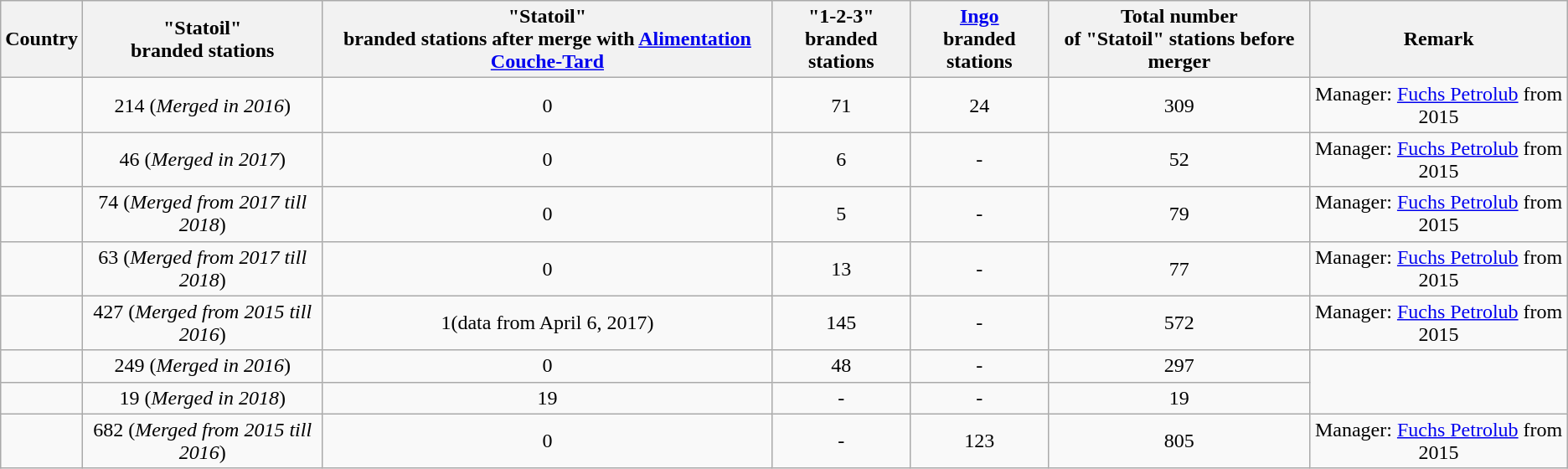<table class="wikitable" border="1">
<tr>
<th>Country</th>
<th>"Statoil"<br>branded stations</th>
<th>"Statoil"<br>branded stations after merge with <a href='#'>Alimentation Couche-Tard</a></th>
<th>"1-2-3"<br>branded stations</th>
<th><a href='#'>Ingo</a><br>branded stations</th>
<th>Total number<br>of  "Statoil" stations before merger</th>
<th>Remark</th>
</tr>
<tr>
<td></td>
<td style="text-align: center;">214 (<em>Merged in</em> <em>2016</em>)</td>
<td style="text-align: center;">0</td>
<td style="text-align: center;">71</td>
<td style="text-align: center;">24</td>
<td style="text-align: center;">309</td>
<td style="text-align: center;">Manager: <a href='#'>Fuchs Petrolub</a> from 2015</td>
</tr>
<tr>
<td></td>
<td style="text-align: center;">46 (<em>Merged in 2017</em>)</td>
<td style="text-align: center;">0</td>
<td style="text-align: center;">6</td>
<td style="text-align: center;">-</td>
<td style="text-align: center;">52</td>
<td style="text-align: center;">Manager: <a href='#'>Fuchs Petrolub</a> from 2015</td>
</tr>
<tr>
<td></td>
<td style="text-align: center;">74 (<em>Merged from 2017 till 2018</em>)</td>
<td style="text-align: center;">0</td>
<td style="text-align: center;">5</td>
<td style="text-align: center;">-</td>
<td style="text-align: center;">79</td>
<td style="text-align: center;">Manager: <a href='#'>Fuchs Petrolub</a> from 2015</td>
</tr>
<tr>
<td></td>
<td style="text-align: center;">63  (<em>Merged from 2017 till 2018</em>)</td>
<td style="text-align: center;">0</td>
<td style="text-align: center;">13</td>
<td style="text-align: center;">-</td>
<td style="text-align: center;">77</td>
<td style="text-align: center;">Manager: <a href='#'>Fuchs Petrolub</a> from 2015</td>
</tr>
<tr>
<td></td>
<td style="text-align: center;">427 (<em>Merged from 2015 till 2016</em>)</td>
<td style="text-align: center;">1(data from April 6, 2017)</td>
<td style="text-align: center;">145</td>
<td style="text-align: center;">-</td>
<td style="text-align: center;">572</td>
<td style="text-align: center;">Manager: <a href='#'>Fuchs Petrolub</a> from 2015</td>
</tr>
<tr>
<td></td>
<td style="text-align: center;">249 (<em>Merged in</em> <em>2016</em>)</td>
<td style="text-align: center;">0</td>
<td style="text-align: center;">48</td>
<td style="text-align: center;">-</td>
<td style="text-align: center;">297</td>
</tr>
<tr>
<td></td>
<td style="text-align: center;">19 (<em>Merged in 2018</em>)</td>
<td style="text-align: center;">19</td>
<td style="text-align: center;">-</td>
<td style="text-align: center;">-</td>
<td style="text-align: center;">19</td>
</tr>
<tr>
<td></td>
<td style="text-align: center;">682 (<em>Merged from 2015 till 2016</em>)</td>
<td style="text-align: center;">0</td>
<td style="text-align: center;">-</td>
<td style="text-align: center;">123</td>
<td style="text-align: center;">805</td>
<td style="text-align: center;">Manager: <a href='#'>Fuchs Petrolub</a> from 2015</td>
</tr>
</table>
